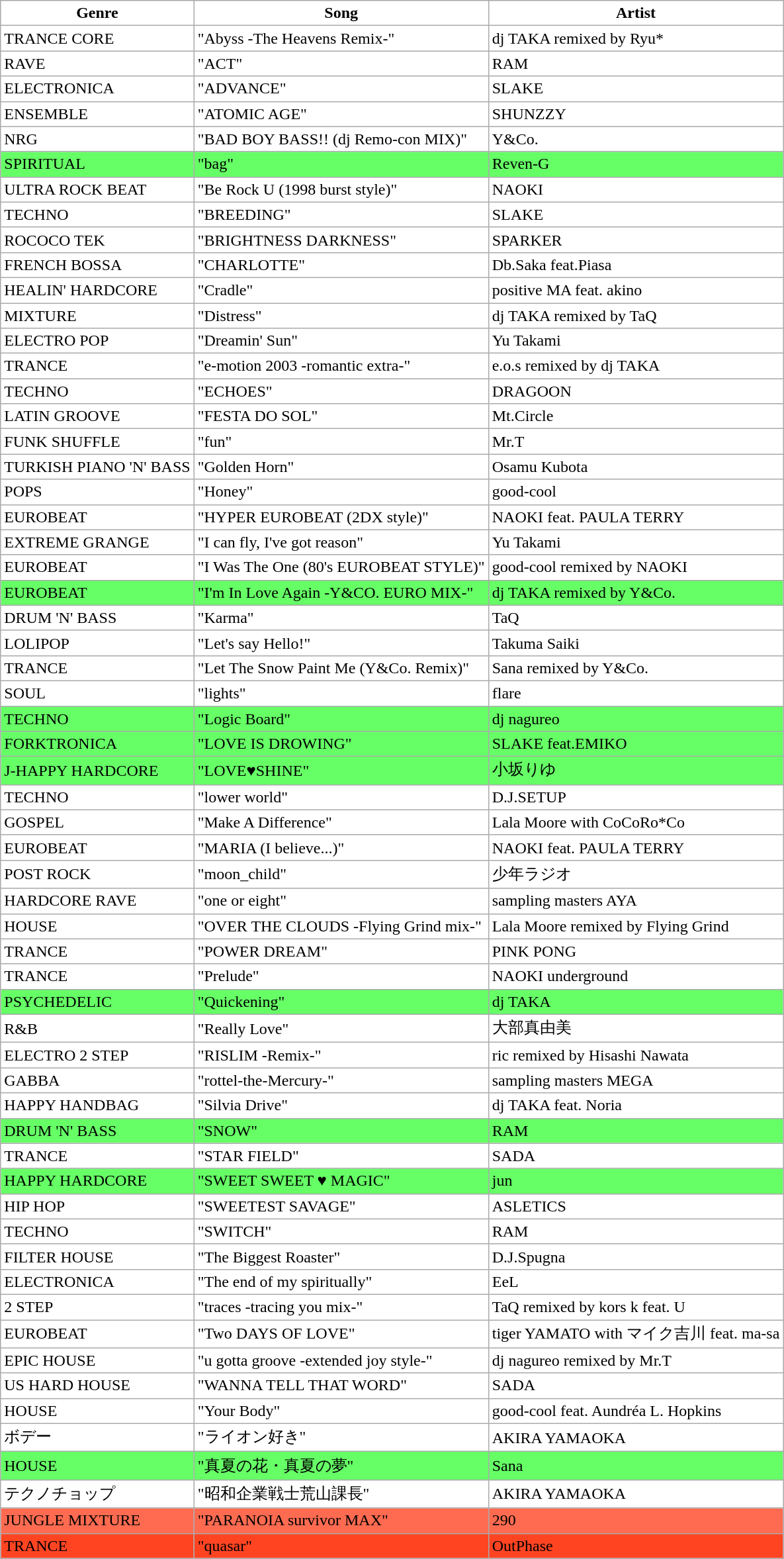<table class="wikitable sortable">
<tr>
<th style="background:#FFF;">Genre</th>
<th style="background:#FFF;">Song</th>
<th style="background:#FFF;">Artist</th>
</tr>
<tr style="background:#FFF;">
<td>TRANCE CORE</td>
<td>"Abyss -The Heavens Remix-"</td>
<td>dj TAKA remixed by Ryu*</td>
</tr>
<tr style="background:#FFF;">
<td>RAVE</td>
<td>"ACT"</td>
<td>RAM</td>
</tr>
<tr style="background:#FFF;">
<td>ELECTRONICA</td>
<td>"ADVANCE"</td>
<td>SLAKE</td>
</tr>
<tr style="background:#FFF;">
<td>ENSEMBLE</td>
<td>"ATOMIC AGE"</td>
<td>SHUNZZY</td>
</tr>
<tr style="background:#FFF;">
<td>NRG</td>
<td>"BAD BOY BASS!! (dj Remo-con MIX)"</td>
<td>Y&Co.</td>
</tr>
<tr style="background:#66ff66;">
<td>SPIRITUAL</td>
<td>"bag"</td>
<td>Reven-G</td>
</tr>
<tr style="background:#FFF;">
<td>ULTRA ROCK BEAT</td>
<td>"Be Rock U (1998 burst style)"</td>
<td>NAOKI</td>
</tr>
<tr style="background:#FFF;">
<td>TECHNO</td>
<td>"BREEDING"</td>
<td>SLAKE</td>
</tr>
<tr style="background:#FFF;">
<td>ROCOCO TEK</td>
<td>"BRIGHTNESS DARKNESS"</td>
<td>SPARKER</td>
</tr>
<tr style="background:#FFF;">
<td>FRENCH BOSSA</td>
<td>"CHARLOTTE"</td>
<td>Db.Saka feat.Piasa</td>
</tr>
<tr style="background:#FFF;">
<td>HEALIN' HARDCORE</td>
<td>"Cradle"</td>
<td>positive MA feat. akino</td>
</tr>
<tr style="background:#FFF;">
<td>MIXTURE</td>
<td>"Distress"</td>
<td>dj TAKA remixed by TaQ</td>
</tr>
<tr style="background:#FFF;">
<td>ELECTRO POP</td>
<td>"Dreamin' Sun"</td>
<td>Yu Takami</td>
</tr>
<tr style="background:#FFF;">
<td>TRANCE</td>
<td>"e-motion 2003 -romantic extra-"</td>
<td>e.o.s remixed by dj TAKA</td>
</tr>
<tr style="background:#FFF;">
<td>TECHNO</td>
<td>"ECHOES"</td>
<td>DRAGOON</td>
</tr>
<tr style="background:#FFF;">
<td>LATIN GROOVE</td>
<td>"FESTA DO SOL"</td>
<td>Mt.Circle</td>
</tr>
<tr style="background:#FFF;">
<td>FUNK SHUFFLE</td>
<td>"fun"</td>
<td>Mr.T</td>
</tr>
<tr style="background:#FFF;">
<td>TURKISH PIANO 'N' BASS</td>
<td>"Golden Horn"</td>
<td>Osamu Kubota</td>
</tr>
<tr style="background:#FFF;">
<td>POPS</td>
<td>"Honey"</td>
<td>good-cool</td>
</tr>
<tr style="background:#FFF;">
<td>EUROBEAT</td>
<td>"HYPER EUROBEAT (2DX style)"</td>
<td>NAOKI feat. PAULA TERRY</td>
</tr>
<tr style="background:#FFF;">
<td>EXTREME GRANGE</td>
<td>"I can fly, I've got reason"</td>
<td>Yu Takami</td>
</tr>
<tr style="background:#FFF;">
<td>EUROBEAT</td>
<td>"I Was The One (80's EUROBEAT STYLE)"</td>
<td>good-cool remixed by NAOKI</td>
</tr>
<tr style="background:#66ff66;">
<td>EUROBEAT</td>
<td>"I'm In Love Again -Y&CO. EURO MIX-"</td>
<td>dj TAKA remixed by Y&Co.</td>
</tr>
<tr style="background:#FFF;">
<td>DRUM 'N' BASS</td>
<td>"Karma"</td>
<td>TaQ</td>
</tr>
<tr style="background:#FFF;">
<td>LOLIPOP</td>
<td>"Let's say Hello!"</td>
<td>Takuma Saiki</td>
</tr>
<tr style="background:#FFF;">
<td>TRANCE</td>
<td>"Let The Snow Paint Me (Y&Co. Remix)"</td>
<td>Sana remixed by Y&Co.</td>
</tr>
<tr style="background:#FFF;">
<td>SOUL</td>
<td>"lights"</td>
<td>flare</td>
</tr>
<tr style="background:#66ff66;">
<td>TECHNO</td>
<td>"Logic Board"</td>
<td>dj nagureo</td>
</tr>
<tr style="background:#66ff66;">
<td>FORKTRONICA</td>
<td>"LOVE IS DROWING"</td>
<td>SLAKE feat.EMIKO</td>
</tr>
<tr style="background:#66ff66;">
<td>J-HAPPY HARDCORE</td>
<td>"LOVE♥SHINE"</td>
<td>小坂りゆ</td>
</tr>
<tr style="background:#FFF;">
<td>TECHNO</td>
<td>"lower world"</td>
<td>D.J.SETUP</td>
</tr>
<tr style="background:#FFF;">
<td>GOSPEL</td>
<td>"Make A Difference"</td>
<td>Lala Moore with CoCoRo*Co</td>
</tr>
<tr style="background:#FFF;">
<td>EUROBEAT</td>
<td>"MARIA (I believe...)"</td>
<td>NAOKI feat. PAULA TERRY</td>
</tr>
<tr style="background:#FFF;">
<td>POST ROCK</td>
<td>"moon_child"</td>
<td>少年ラジオ</td>
</tr>
<tr style="background:#FFF;">
<td>HARDCORE RAVE</td>
<td>"one or eight"</td>
<td>sampling masters AYA</td>
</tr>
<tr style="background:#FFF;">
<td>HOUSE</td>
<td>"OVER THE CLOUDS -Flying Grind mix-"</td>
<td>Lala Moore remixed by Flying Grind</td>
</tr>
<tr style="background:#FFF;">
<td>TRANCE</td>
<td>"POWER DREAM"</td>
<td>PINK PONG</td>
</tr>
<tr style="background:#FFF;">
<td>TRANCE</td>
<td>"Prelude"</td>
<td>NAOKI underground</td>
</tr>
<tr style="background:#66ff66;">
<td>PSYCHEDELIC</td>
<td>"Quickening"</td>
<td>dj TAKA</td>
</tr>
<tr style="background:#FFF;">
<td>R&B</td>
<td>"Really Love"</td>
<td>大部真由美</td>
</tr>
<tr style="background:#FFF;">
<td>ELECTRO 2 STEP</td>
<td>"RISLIM -Remix-"</td>
<td>ric remixed by Hisashi Nawata</td>
</tr>
<tr style="background:#FFF;">
<td>GABBA</td>
<td>"rottel-the-Mercury-"</td>
<td>sampling masters MEGA</td>
</tr>
<tr style="background:#FFF;">
<td>HAPPY HANDBAG</td>
<td>"Silvia Drive"</td>
<td>dj TAKA feat. Noria</td>
</tr>
<tr style="background:#66ff66;">
<td>DRUM 'N' BASS</td>
<td>"SNOW"</td>
<td>RAM</td>
</tr>
<tr style="background:#FFF;">
<td>TRANCE</td>
<td>"STAR FIELD"</td>
<td>SADA</td>
</tr>
<tr style="background:#66ff66;">
<td>HAPPY HARDCORE</td>
<td>"SWEET SWEET ♥ MAGIC"</td>
<td>jun</td>
</tr>
<tr style="background:#FFF;">
<td>HIP HOP</td>
<td>"SWEETEST SAVAGE"</td>
<td>ASLETICS</td>
</tr>
<tr style="background:#FFF;">
<td>TECHNO</td>
<td>"SWITCH"</td>
<td>RAM</td>
</tr>
<tr style="background:#FFF;">
<td>FILTER HOUSE</td>
<td>"The Biggest Roaster"</td>
<td>D.J.Spugna</td>
</tr>
<tr style="background:#FFF;">
<td>ELECTRONICA</td>
<td>"The end of my spiritually"</td>
<td>EeL</td>
</tr>
<tr style="background:#FFF;">
<td>2 STEP</td>
<td>"traces -tracing you mix-"</td>
<td>TaQ remixed by kors k feat. U</td>
</tr>
<tr style="background:#FFF;">
<td>EUROBEAT</td>
<td>"Two DAYS OF LOVE"</td>
<td>tiger YAMATO with マイク吉川 feat. ma-sa</td>
</tr>
<tr style="background:#FFF;">
<td>EPIC HOUSE</td>
<td>"u gotta groove -extended joy style-"</td>
<td>dj nagureo remixed by Mr.T</td>
</tr>
<tr style="background:#FFF;">
<td>US HARD HOUSE</td>
<td>"WANNA TELL THAT WORD"</td>
<td>SADA</td>
</tr>
<tr style="background:#FFF;">
<td>HOUSE</td>
<td>"Your Body"</td>
<td>good-cool feat. Aundréa L. Hopkins</td>
</tr>
<tr style="background:#FFF;">
<td>ボデー</td>
<td>"ライオン好き"</td>
<td>AKIRA YAMAOKA</td>
</tr>
<tr style="background:#66ff66;">
<td>HOUSE</td>
<td>"真夏の花・真夏の夢"</td>
<td>Sana</td>
</tr>
<tr style="background:#FFF;">
<td>テクノチョップ</td>
<td>"昭和企業戦士荒山課長"</td>
<td>AKIRA YAMAOKA</td>
</tr>
<tr style="background:#FF6B51;">
<td>JUNGLE MIXTURE</td>
<td>"PARANOIA survivor MAX"</td>
<td>290</td>
</tr>
<tr style="background:#ff4422;">
<td>TRANCE</td>
<td>"quasar"</td>
<td>OutPhase</td>
</tr>
</table>
